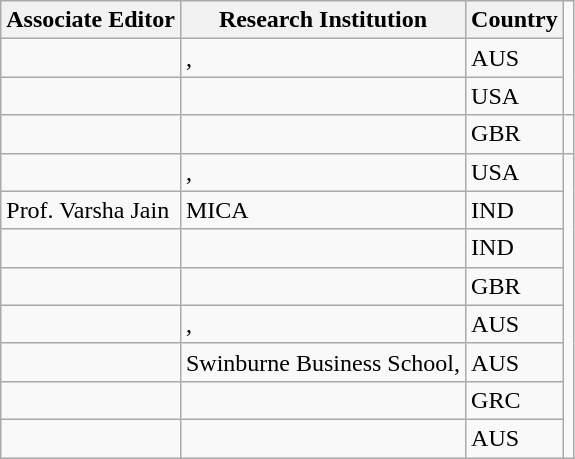<table class="wikitable">
<tr>
<th>Associate Editor</th>
<th>Research Institution</th>
<th>Country</th>
</tr>
<tr>
<td></td>
<td>, </td>
<td>AUS</td>
</tr>
<tr>
<td></td>
<td></td>
<td>USA</td>
</tr>
<tr>
<td></td>
<td></td>
<td>GBR</td>
<td></td>
</tr>
<tr>
<td></td>
<td>, </td>
<td>USA</td>
</tr>
<tr>
<td>Prof. Varsha Jain</td>
<td>MICA</td>
<td>IND</td>
</tr>
<tr>
<td></td>
<td></td>
<td>IND</td>
</tr>
<tr>
<td></td>
<td></td>
<td>GBR</td>
</tr>
<tr>
<td></td>
<td>, </td>
<td>AUS</td>
</tr>
<tr>
<td></td>
<td>Swinburne Business School, </td>
<td>AUS</td>
</tr>
<tr>
<td></td>
<td></td>
<td>GRC</td>
</tr>
<tr>
<td></td>
<td></td>
<td>AUS</td>
</tr>
</table>
